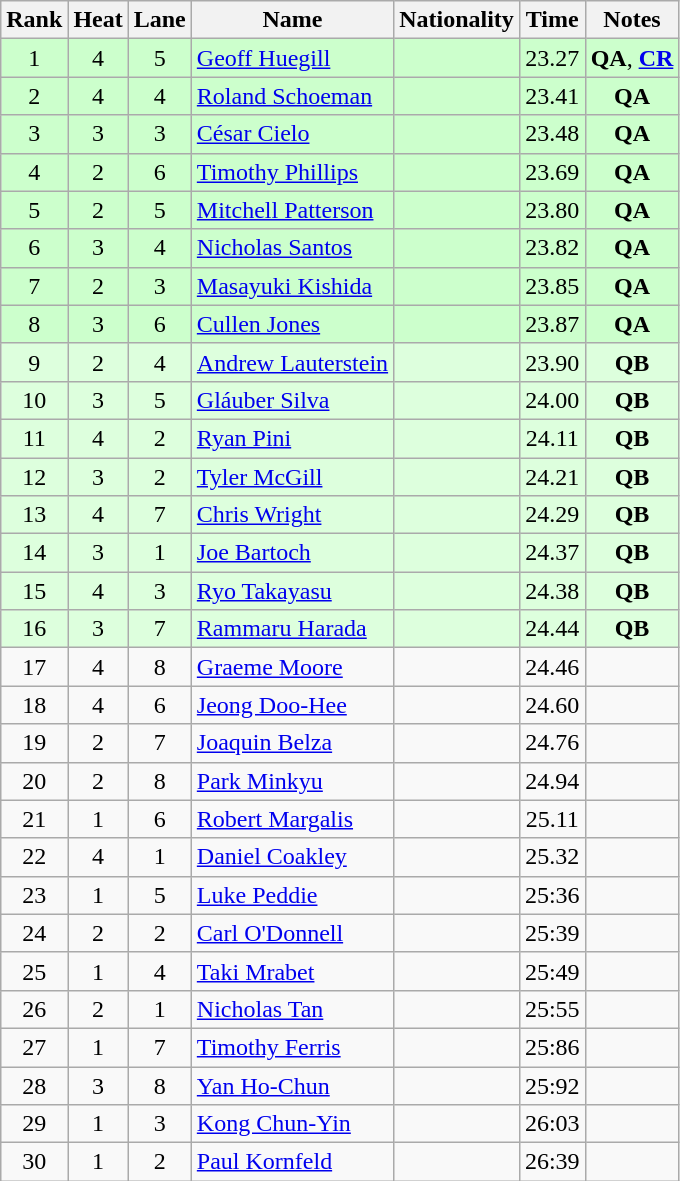<table class="wikitable sortable" style="text-align:center">
<tr>
<th>Rank</th>
<th>Heat</th>
<th>Lane</th>
<th>Name</th>
<th>Nationality</th>
<th>Time</th>
<th>Notes</th>
</tr>
<tr bgcolor=ccffcc>
<td>1</td>
<td>4</td>
<td>5</td>
<td align=left><a href='#'>Geoff Huegill</a></td>
<td align=left></td>
<td>23.27</td>
<td><strong>QA</strong>, <strong><a href='#'>CR</a></strong></td>
</tr>
<tr bgcolor=ccffcc>
<td>2</td>
<td>4</td>
<td>4</td>
<td align=left><a href='#'>Roland Schoeman</a></td>
<td align=left></td>
<td>23.41</td>
<td><strong>QA</strong></td>
</tr>
<tr bgcolor=ccffcc>
<td>3</td>
<td>3</td>
<td>3</td>
<td align=left><a href='#'>César Cielo</a></td>
<td align=left></td>
<td>23.48</td>
<td><strong>QA</strong></td>
</tr>
<tr bgcolor=ccffcc>
<td>4</td>
<td>2</td>
<td>6</td>
<td align=left><a href='#'>Timothy Phillips</a></td>
<td align=left></td>
<td>23.69</td>
<td><strong>QA</strong></td>
</tr>
<tr bgcolor=ccffcc>
<td>5</td>
<td>2</td>
<td>5</td>
<td align=left><a href='#'>Mitchell Patterson</a></td>
<td align=left></td>
<td>23.80</td>
<td><strong>QA</strong></td>
</tr>
<tr bgcolor=ccffcc>
<td>6</td>
<td>3</td>
<td>4</td>
<td align=left><a href='#'>Nicholas Santos</a></td>
<td align=left></td>
<td>23.82</td>
<td><strong>QA</strong></td>
</tr>
<tr bgcolor=ccffcc>
<td>7</td>
<td>2</td>
<td>3</td>
<td align=left><a href='#'>Masayuki Kishida</a></td>
<td align=left></td>
<td>23.85</td>
<td><strong>QA</strong></td>
</tr>
<tr bgcolor=ccffcc>
<td>8</td>
<td>3</td>
<td>6</td>
<td align=left><a href='#'>Cullen Jones</a></td>
<td align=left></td>
<td>23.87</td>
<td><strong>QA</strong></td>
</tr>
<tr bgcolor=ddffdd>
<td>9</td>
<td>2</td>
<td>4</td>
<td align=left><a href='#'>Andrew Lauterstein</a></td>
<td align=left></td>
<td>23.90</td>
<td><strong>QB</strong></td>
</tr>
<tr bgcolor=ddffdd>
<td>10</td>
<td>3</td>
<td>5</td>
<td align=left><a href='#'>Gláuber Silva</a></td>
<td align=left></td>
<td>24.00</td>
<td><strong>QB</strong></td>
</tr>
<tr bgcolor=ddffdd>
<td>11</td>
<td>4</td>
<td>2</td>
<td align=left><a href='#'>Ryan Pini</a></td>
<td align=left></td>
<td>24.11</td>
<td><strong>QB</strong></td>
</tr>
<tr bgcolor=ddffdd>
<td>12</td>
<td>3</td>
<td>2</td>
<td align=left><a href='#'>Tyler McGill</a></td>
<td align=left></td>
<td>24.21</td>
<td><strong>QB</strong></td>
</tr>
<tr bgcolor=ddffdd>
<td>13</td>
<td>4</td>
<td>7</td>
<td align=left><a href='#'>Chris Wright</a></td>
<td align=left></td>
<td>24.29</td>
<td><strong>QB</strong></td>
</tr>
<tr bgcolor=ddffdd>
<td>14</td>
<td>3</td>
<td>1</td>
<td align=left><a href='#'>Joe Bartoch</a></td>
<td align=left></td>
<td>24.37</td>
<td><strong>QB</strong></td>
</tr>
<tr bgcolor=ddffdd>
<td>15</td>
<td>4</td>
<td>3</td>
<td align=left><a href='#'>Ryo Takayasu</a></td>
<td align=left></td>
<td>24.38</td>
<td><strong>QB</strong></td>
</tr>
<tr bgcolor=ddffdd>
<td>16</td>
<td>3</td>
<td>7</td>
<td align=left><a href='#'>Rammaru Harada</a></td>
<td align=left></td>
<td>24.44</td>
<td><strong>QB</strong></td>
</tr>
<tr>
<td>17</td>
<td>4</td>
<td>8</td>
<td align=left><a href='#'>Graeme Moore</a></td>
<td align=left></td>
<td>24.46</td>
<td></td>
</tr>
<tr>
<td>18</td>
<td>4</td>
<td>6</td>
<td align=left><a href='#'>Jeong Doo-Hee</a></td>
<td align=left></td>
<td>24.60</td>
<td></td>
</tr>
<tr>
<td>19</td>
<td>2</td>
<td>7</td>
<td align=left><a href='#'>Joaquin Belza</a></td>
<td align=left></td>
<td>24.76</td>
<td></td>
</tr>
<tr>
<td>20</td>
<td>2</td>
<td>8</td>
<td align=left><a href='#'>Park Minkyu</a></td>
<td align=left></td>
<td>24.94</td>
<td></td>
</tr>
<tr>
<td>21</td>
<td>1</td>
<td>6</td>
<td align=left><a href='#'>Robert Margalis</a></td>
<td align=left></td>
<td>25.11</td>
<td></td>
</tr>
<tr>
<td>22</td>
<td>4</td>
<td>1</td>
<td align=left><a href='#'>Daniel Coakley</a></td>
<td align=left></td>
<td>25.32</td>
<td></td>
</tr>
<tr>
<td>23</td>
<td>1</td>
<td>5</td>
<td align=left><a href='#'>Luke Peddie</a></td>
<td align=left></td>
<td>25:36</td>
<td></td>
</tr>
<tr>
<td>24</td>
<td>2</td>
<td>2</td>
<td align=left><a href='#'>Carl O'Donnell</a></td>
<td align=left></td>
<td>25:39</td>
<td></td>
</tr>
<tr>
<td>25</td>
<td>1</td>
<td>4</td>
<td align=left><a href='#'>Taki Mrabet</a></td>
<td align=left></td>
<td>25:49</td>
<td></td>
</tr>
<tr>
<td>26</td>
<td>2</td>
<td>1</td>
<td align=left><a href='#'>Nicholas Tan</a></td>
<td align=left></td>
<td>25:55</td>
<td></td>
</tr>
<tr>
<td>27</td>
<td>1</td>
<td>7</td>
<td align=left><a href='#'>Timothy Ferris</a></td>
<td align=left></td>
<td>25:86</td>
<td></td>
</tr>
<tr>
<td>28</td>
<td>3</td>
<td>8</td>
<td align=left><a href='#'>Yan Ho-Chun</a></td>
<td align=left></td>
<td>25:92</td>
<td></td>
</tr>
<tr>
<td>29</td>
<td>1</td>
<td>3</td>
<td align=left><a href='#'>Kong Chun-Yin</a></td>
<td align=left></td>
<td>26:03</td>
<td></td>
</tr>
<tr>
<td>30</td>
<td>1</td>
<td>2</td>
<td align=left><a href='#'>Paul Kornfeld</a></td>
<td align=left></td>
<td>26:39</td>
<td></td>
</tr>
</table>
